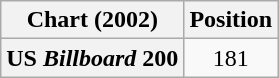<table class="wikitable plainrowheaders" style="text-align:center">
<tr>
<th scope="col">Chart (2002)</th>
<th scope="col">Position</th>
</tr>
<tr>
<th scope="row">US <em>Billboard</em> 200</th>
<td>181</td>
</tr>
</table>
